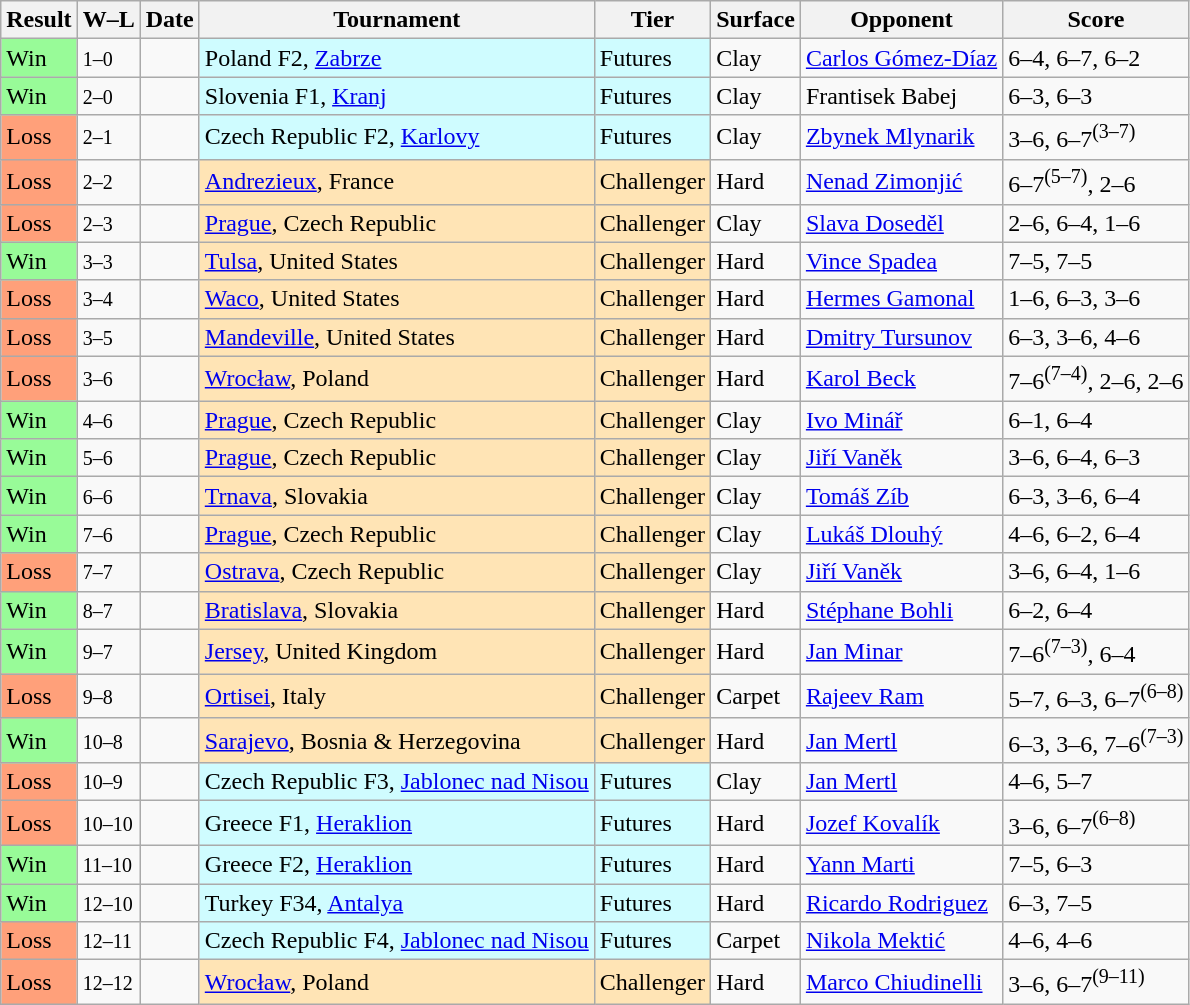<table class="sortable wikitable">
<tr>
<th>Result</th>
<th class="unsortable">W–L</th>
<th>Date</th>
<th>Tournament</th>
<th>Tier</th>
<th>Surface</th>
<th>Opponent</th>
<th class="unsortable">Score</th>
</tr>
<tr>
<td bgcolor=98FB98>Win</td>
<td><small>1–0</small></td>
<td></td>
<td style="background:#cffcff;">Poland F2, <a href='#'>Zabrze</a></td>
<td style="background:#cffcff;">Futures</td>
<td>Clay</td>
<td> <a href='#'>Carlos Gómez-Díaz</a></td>
<td>6–4, 6–7, 6–2</td>
</tr>
<tr>
<td bgcolor=98FB98>Win</td>
<td><small>2–0</small></td>
<td></td>
<td style="background:#cffcff;">Slovenia F1, <a href='#'>Kranj</a></td>
<td style="background:#cffcff;">Futures</td>
<td>Clay</td>
<td> Frantisek Babej</td>
<td>6–3, 6–3</td>
</tr>
<tr>
<td bgcolor=FFA07A>Loss</td>
<td><small>2–1</small></td>
<td></td>
<td style="background:#cffcff;">Czech Republic F2, <a href='#'>Karlovy</a></td>
<td style="background:#cffcff;">Futures</td>
<td>Clay</td>
<td> <a href='#'>Zbynek Mlynarik</a></td>
<td>3–6, 6–7<sup>(3–7)</sup></td>
</tr>
<tr>
<td bgcolor=FFA07A>Loss</td>
<td><small>2–2</small></td>
<td></td>
<td style="background:moccasin;"><a href='#'>Andrezieux</a>, France</td>
<td style="background:moccasin;">Challenger</td>
<td>Hard</td>
<td> <a href='#'>Nenad Zimonjić</a></td>
<td>6–7<sup>(5–7)</sup>, 2–6</td>
</tr>
<tr>
<td bgcolor=FFA07A>Loss</td>
<td><small>2–3</small></td>
<td></td>
<td style="background:moccasin;"><a href='#'>Prague</a>, Czech Republic</td>
<td style="background:moccasin;">Challenger</td>
<td>Clay</td>
<td> <a href='#'>Slava Doseděl</a></td>
<td>2–6, 6–4, 1–6</td>
</tr>
<tr>
<td bgcolor=98FB98>Win</td>
<td><small>3–3</small></td>
<td></td>
<td style="background:moccasin;"><a href='#'>Tulsa</a>, United States</td>
<td style="background:moccasin;">Challenger</td>
<td>Hard</td>
<td> <a href='#'>Vince Spadea</a></td>
<td>7–5, 7–5</td>
</tr>
<tr>
<td bgcolor=FFA07A>Loss</td>
<td><small>3–4</small></td>
<td></td>
<td style="background:moccasin;"><a href='#'>Waco</a>, United States</td>
<td style="background:moccasin;">Challenger</td>
<td>Hard</td>
<td> <a href='#'>Hermes Gamonal</a></td>
<td>1–6, 6–3, 3–6</td>
</tr>
<tr>
<td bgcolor=FFA07A>Loss</td>
<td><small>3–5</small></td>
<td></td>
<td style="background:moccasin;"><a href='#'>Mandeville</a>, United States</td>
<td style="background:moccasin;">Challenger</td>
<td>Hard</td>
<td> <a href='#'>Dmitry Tursunov</a></td>
<td>6–3, 3–6, 4–6</td>
</tr>
<tr>
<td bgcolor=FFA07A>Loss</td>
<td><small>3–6</small></td>
<td></td>
<td style="background:moccasin;"><a href='#'>Wrocław</a>, Poland</td>
<td style="background:moccasin;">Challenger</td>
<td>Hard</td>
<td> <a href='#'>Karol Beck</a></td>
<td>7–6<sup>(7–4)</sup>, 2–6, 2–6</td>
</tr>
<tr>
<td bgcolor=98FB98>Win</td>
<td><small>4–6</small></td>
<td></td>
<td style="background:moccasin;"><a href='#'>Prague</a>, Czech Republic</td>
<td style="background:moccasin;">Challenger</td>
<td>Clay</td>
<td> <a href='#'>Ivo Minář</a></td>
<td>6–1, 6–4</td>
</tr>
<tr>
<td bgcolor=98FB98>Win</td>
<td><small>5–6</small></td>
<td></td>
<td style="background:moccasin;"><a href='#'>Prague</a>, Czech Republic</td>
<td style="background:moccasin;">Challenger</td>
<td>Clay</td>
<td> <a href='#'>Jiří Vaněk</a></td>
<td>3–6, 6–4, 6–3</td>
</tr>
<tr>
<td bgcolor=98FB98>Win</td>
<td><small>6–6</small></td>
<td></td>
<td style="background:moccasin;"><a href='#'>Trnava</a>, Slovakia</td>
<td style="background:moccasin;">Challenger</td>
<td>Clay</td>
<td> <a href='#'>Tomáš Zíb</a></td>
<td>6–3, 3–6, 6–4</td>
</tr>
<tr>
<td bgcolor=98FB98>Win</td>
<td><small>7–6</small></td>
<td></td>
<td style="background:moccasin;"><a href='#'>Prague</a>, Czech Republic</td>
<td style="background:moccasin;">Challenger</td>
<td>Clay</td>
<td> <a href='#'>Lukáš Dlouhý</a></td>
<td>4–6, 6–2, 6–4</td>
</tr>
<tr>
<td bgcolor=FFA07A>Loss</td>
<td><small>7–7</small></td>
<td></td>
<td style="background:moccasin;"><a href='#'>Ostrava</a>, Czech Republic</td>
<td style="background:moccasin;">Challenger</td>
<td>Clay</td>
<td> <a href='#'>Jiří Vaněk</a></td>
<td>3–6, 6–4, 1–6</td>
</tr>
<tr>
<td bgcolor=98FB98>Win</td>
<td><small>8–7</small></td>
<td></td>
<td style="background:moccasin;"><a href='#'>Bratislava</a>, Slovakia</td>
<td style="background:moccasin;">Challenger</td>
<td>Hard</td>
<td> <a href='#'>Stéphane Bohli</a></td>
<td>6–2, 6–4</td>
</tr>
<tr>
<td bgcolor=98FB98>Win</td>
<td><small>9–7</small></td>
<td></td>
<td style="background:moccasin;"><a href='#'>Jersey</a>, United Kingdom</td>
<td style="background:moccasin;">Challenger</td>
<td>Hard</td>
<td> <a href='#'>Jan Minar</a></td>
<td>7–6<sup>(7–3)</sup>, 6–4</td>
</tr>
<tr>
<td bgcolor=FFA07A>Loss</td>
<td><small>9–8</small></td>
<td></td>
<td style="background:moccasin;"><a href='#'>Ortisei</a>, Italy</td>
<td style="background:moccasin;">Challenger</td>
<td>Carpet</td>
<td> <a href='#'>Rajeev Ram</a></td>
<td>5–7, 6–3, 6–7<sup>(6–8)</sup></td>
</tr>
<tr>
<td bgcolor=98FB98>Win</td>
<td><small>10–8</small></td>
<td></td>
<td style="background:moccasin;"><a href='#'>Sarajevo</a>, Bosnia & Herzegovina</td>
<td style="background:moccasin;">Challenger</td>
<td>Hard</td>
<td> <a href='#'>Jan Mertl</a></td>
<td>6–3, 3–6, 7–6<sup>(7–3)</sup></td>
</tr>
<tr>
<td bgcolor=FFA07A>Loss</td>
<td><small>10–9</small></td>
<td></td>
<td style="background:#cffcff;">Czech Republic F3, <a href='#'>Jablonec nad Nisou</a></td>
<td style="background:#cffcff;">Futures</td>
<td>Clay</td>
<td> <a href='#'>Jan Mertl</a></td>
<td>4–6, 5–7</td>
</tr>
<tr>
<td bgcolor=FFA07A>Loss</td>
<td><small>10–10</small></td>
<td></td>
<td style="background:#cffcff;">Greece F1, <a href='#'>Heraklion</a></td>
<td style="background:#cffcff;">Futures</td>
<td>Hard</td>
<td> <a href='#'>Jozef Kovalík</a></td>
<td>3–6, 6–7<sup>(6–8)</sup></td>
</tr>
<tr>
<td bgcolor=98FB98>Win</td>
<td><small>11–10</small></td>
<td></td>
<td style="background:#cffcff;">Greece F2, <a href='#'>Heraklion</a></td>
<td style="background:#cffcff;">Futures</td>
<td>Hard</td>
<td> <a href='#'>Yann Marti</a></td>
<td>7–5, 6–3</td>
</tr>
<tr>
<td bgcolor=98FB98>Win</td>
<td><small>12–10</small></td>
<td></td>
<td style="background:#cffcff;">Turkey F34, <a href='#'>Antalya</a></td>
<td style="background:#cffcff;">Futures</td>
<td>Hard</td>
<td> <a href='#'>Ricardo Rodriguez</a></td>
<td>6–3, 7–5</td>
</tr>
<tr>
<td bgcolor=FFA07A>Loss</td>
<td><small>12–11</small></td>
<td></td>
<td style="background:#cffcff;">Czech Republic F4, <a href='#'>Jablonec nad Nisou</a></td>
<td style="background:#cffcff;">Futures</td>
<td>Carpet</td>
<td> <a href='#'>Nikola Mektić</a></td>
<td>4–6, 4–6</td>
</tr>
<tr>
<td bgcolor=FFA07A>Loss</td>
<td><small>12–12</small></td>
<td></td>
<td style="background:moccasin;"><a href='#'>Wrocław</a>, Poland</td>
<td style="background:moccasin;">Challenger</td>
<td>Hard</td>
<td> <a href='#'>Marco Chiudinelli</a></td>
<td>3–6, 6–7<sup>(9–11)</sup></td>
</tr>
</table>
